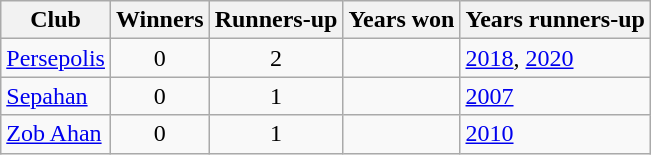<table class="wikitable sortable">
<tr>
<th>Club</th>
<th>Winners</th>
<th>Runners-up</th>
<th class="unsortable">Years won</th>
<th class="unsortable">Years runners-up</th>
</tr>
<tr>
<td><a href='#'>Persepolis</a></td>
<td style="text-align:center">0</td>
<td style="text-align:center">2</td>
<td></td>
<td><a href='#'>2018</a>, <a href='#'>2020</a></td>
</tr>
<tr>
<td><a href='#'>Sepahan</a></td>
<td style="text-align:center">0</td>
<td style="text-align:center">1</td>
<td></td>
<td><a href='#'>2007</a></td>
</tr>
<tr>
<td><a href='#'>Zob Ahan</a></td>
<td style="text-align:center">0</td>
<td style="text-align:center">1</td>
<td></td>
<td><a href='#'>2010</a></td>
</tr>
</table>
